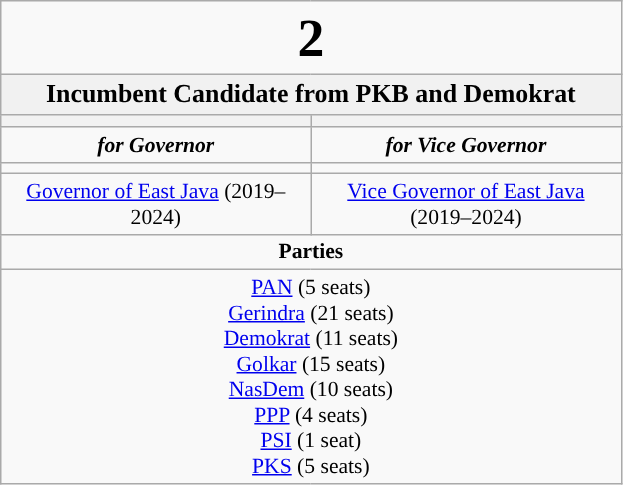<table class="wikitable" style="font-size:90%; text-align:center;">
<tr>
<td colspan=2><big><big><big><big><big><strong>2</strong></big></big></big></big></big></td>
</tr>
<tr>
<td colspan=2 style="background:#f1f1f1;"><strong><big>Incumbent Candidate from PKB and Demokrat</big></strong></td>
</tr>
<tr>
<th style="width:3em; font-size:135%; background:#"><a href='#'></a></th>
<th style="width:3em; font-size:135%; background:#"><a href='#'></a></th>
</tr>
<tr style="color:#000; font-size:100%; background:#">
<td style="width:3em; width:200px;"><strong><em>for Governor</em></strong></td>
<td style="width:3em; width:200px;"><strong><em>for Vice Governor</em></strong></td>
</tr>
<tr>
<td></td>
<td></td>
</tr>
<tr>
<td><a href='#'>Governor of East Java</a> (2019–2024)</td>
<td><a href='#'>Vice Governor of East Java</a> (2019–2024)</td>
</tr>
<tr>
<td colspan=2 style="background:#"><strong>Parties</strong></td>
</tr>
<tr>
<td colspan=2> <a href='#'>PAN</a> (5 seats)<br> <a href='#'>Gerindra</a> (21 seats)<br> <a href='#'>Demokrat</a> (11 seats)<br> <a href='#'>Golkar</a> (15 seats)<br><a href='#'>NasDem</a> (10 seats)<br><a href='#'>PPP</a> (4 seats)<br> <a href='#'>PSI</a> (1 seat)<br> <a href='#'>PKS</a> (5 seats)</td>
</tr>
</table>
